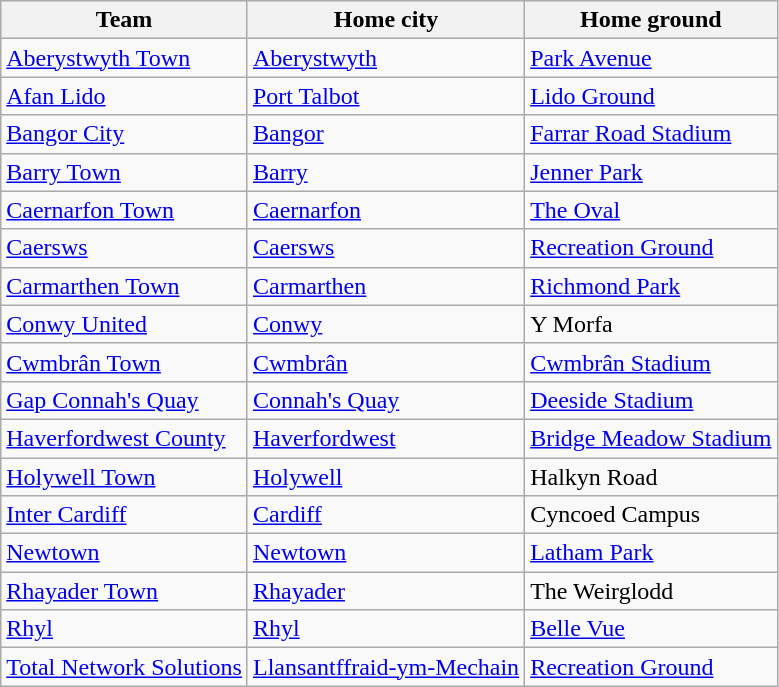<table class="wikitable sortable">
<tr>
<th>Team</th>
<th>Home city</th>
<th>Home ground</th>
</tr>
<tr>
<td><a href='#'>Aberystwyth Town</a></td>
<td><a href='#'>Aberystwyth</a></td>
<td><a href='#'>Park Avenue</a></td>
</tr>
<tr>
<td><a href='#'>Afan Lido</a></td>
<td><a href='#'>Port Talbot</a></td>
<td><a href='#'>Lido Ground</a></td>
</tr>
<tr>
<td><a href='#'>Bangor City</a></td>
<td><a href='#'>Bangor</a></td>
<td><a href='#'>Farrar Road Stadium</a></td>
</tr>
<tr>
<td><a href='#'>Barry Town</a></td>
<td><a href='#'>Barry</a></td>
<td><a href='#'>Jenner Park</a></td>
</tr>
<tr>
<td><a href='#'>Caernarfon Town</a></td>
<td><a href='#'>Caernarfon</a></td>
<td><a href='#'>The Oval</a></td>
</tr>
<tr>
<td><a href='#'>Caersws</a></td>
<td><a href='#'>Caersws</a></td>
<td><a href='#'>Recreation Ground</a></td>
</tr>
<tr>
<td><a href='#'>Carmarthen Town</a></td>
<td><a href='#'>Carmarthen</a></td>
<td><a href='#'>Richmond Park</a></td>
</tr>
<tr>
<td><a href='#'>Conwy United</a></td>
<td><a href='#'>Conwy</a></td>
<td>Y Morfa</td>
</tr>
<tr>
<td><a href='#'>Cwmbrân Town</a></td>
<td><a href='#'>Cwmbrân</a></td>
<td><a href='#'>Cwmbrân Stadium</a></td>
</tr>
<tr>
<td><a href='#'>Gap Connah's Quay</a></td>
<td><a href='#'>Connah's Quay</a></td>
<td><a href='#'>Deeside Stadium</a></td>
</tr>
<tr>
<td><a href='#'>Haverfordwest County</a></td>
<td><a href='#'>Haverfordwest</a></td>
<td><a href='#'>Bridge Meadow Stadium</a></td>
</tr>
<tr>
<td><a href='#'>Holywell Town</a></td>
<td><a href='#'>Holywell</a></td>
<td>Halkyn Road</td>
</tr>
<tr>
<td><a href='#'>Inter Cardiff</a></td>
<td><a href='#'>Cardiff</a></td>
<td>Cyncoed Campus</td>
</tr>
<tr>
<td><a href='#'>Newtown</a></td>
<td><a href='#'>Newtown</a></td>
<td><a href='#'>Latham Park</a></td>
</tr>
<tr>
<td><a href='#'>Rhayader Town</a></td>
<td><a href='#'>Rhayader</a></td>
<td>The Weirglodd</td>
</tr>
<tr>
<td><a href='#'>Rhyl</a></td>
<td><a href='#'>Rhyl</a></td>
<td><a href='#'>Belle Vue</a></td>
</tr>
<tr>
<td><a href='#'>Total Network Solutions</a></td>
<td><a href='#'>Llansantffraid-ym-Mechain</a></td>
<td><a href='#'>Recreation Ground</a></td>
</tr>
</table>
